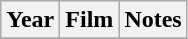<table class="wikitable sortable">
<tr>
<th>Year</th>
<th>Film</th>
<th>Notes</th>
</tr>
<tr>
</tr>
</table>
